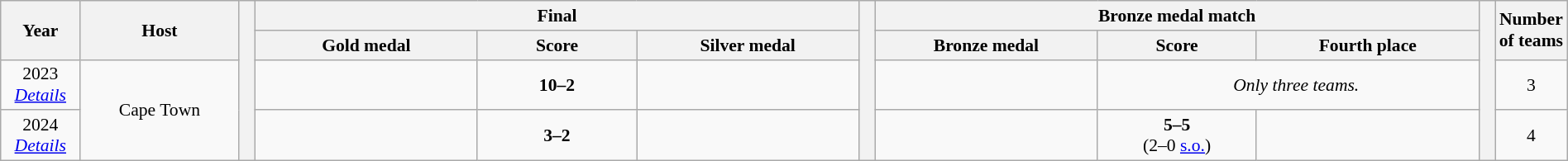<table class="wikitable" style="text-align:center;width:100%; font-size:90%;">
<tr>
<th rowspan=2 width=5%>Year</th>
<th rowspan=2 width=10%>Host</th>
<th width=1% rowspan=6></th>
<th colspan=3>Final</th>
<th width=1% rowspan=6></th>
<th colspan=3>Bronze medal match</th>
<th width=1% rowspan=6></th>
<th width=4% rowspan=2>Number of teams</th>
</tr>
<tr>
<th width=14%>Gold medal</th>
<th width=10%>Score</th>
<th width=14%>Silver medal</th>
<th width=14%>Bronze medal</th>
<th width=10%>Score</th>
<th width=14%>Fourth place</th>
</tr>
<tr>
<td>2023<br><em><a href='#'>Details</a></em></td>
<td rowspan=2>Cape Town</td>
<td><strong></strong></td>
<td><strong>10–2</strong></td>
<td></td>
<td></td>
<td colspan=3><em>Only three teams.</em></td>
<td>3</td>
</tr>
<tr>
<td>2024<br><em><a href='#'>Details</a></em></td>
<td><strong></strong></td>
<td><strong>3–2</strong></td>
<td></td>
<td></td>
<td><strong>5–5</strong><br>(2–0 <a href='#'>s.o.</a>)</td>
<td></td>
<td>4</td>
</tr>
</table>
